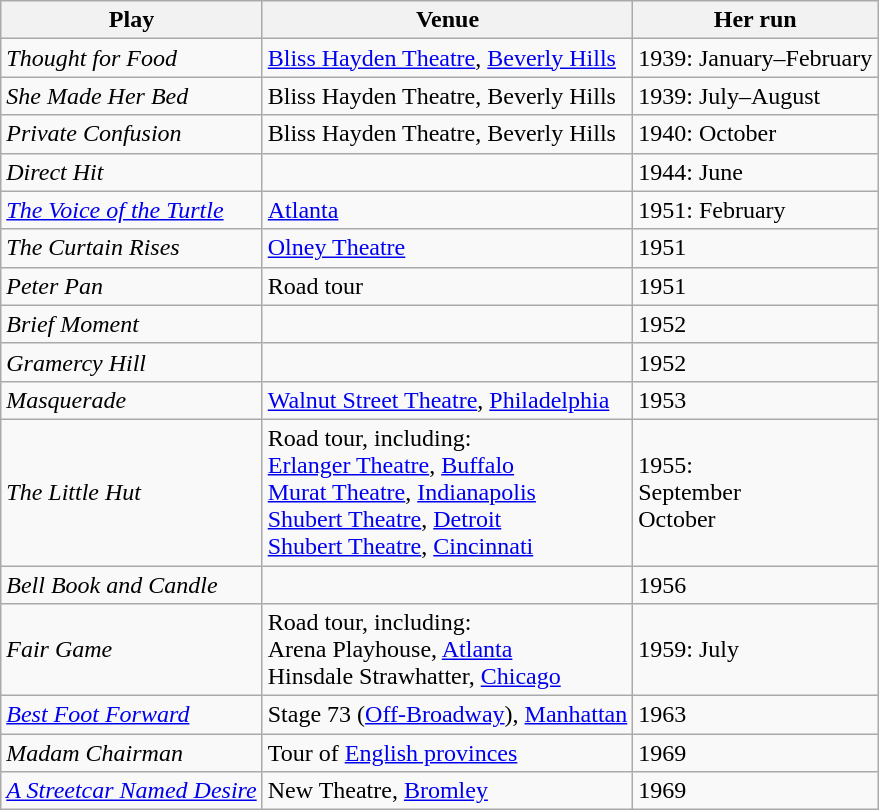<table class="wikitable sortable">
<tr>
<th>Play</th>
<th>Venue</th>
<th>Her run</th>
</tr>
<tr>
<td><em>Thought for Food</em></td>
<td><a href='#'>Bliss Hayden Theatre</a>, <a href='#'>Beverly Hills</a></td>
<td>1939: January–February</td>
</tr>
<tr>
<td><em>She Made Her Bed</em></td>
<td>Bliss Hayden Theatre, Beverly Hills</td>
<td>1939: July–August</td>
</tr>
<tr>
<td><em>Private Confusion</em></td>
<td>Bliss Hayden Theatre, Beverly Hills</td>
<td>1940: October</td>
</tr>
<tr>
<td><em>Direct Hit</em></td>
<td></td>
<td>1944: June</td>
</tr>
<tr>
<td><em><a href='#'>The Voice of the Turtle</a></em></td>
<td><a href='#'>Atlanta</a></td>
<td>1951: February</td>
</tr>
<tr>
<td><em>The Curtain Rises</em></td>
<td><a href='#'>Olney Theatre</a></td>
<td>1951</td>
</tr>
<tr>
<td><em>Peter Pan</em></td>
<td>Road tour</td>
<td>1951</td>
</tr>
<tr>
<td><em>Brief Moment</em></td>
<td></td>
<td>1952</td>
</tr>
<tr>
<td><em>Gramercy Hill</em></td>
<td></td>
<td>1952</td>
</tr>
<tr>
<td><em>Masquerade</em></td>
<td><a href='#'>Walnut Street Theatre</a>, <a href='#'>Philadelphia</a></td>
<td>1953</td>
</tr>
<tr>
<td><em>The Little Hut</em></td>
<td>Road tour, including:<br><a href='#'>Erlanger Theatre</a>, <a href='#'>Buffalo</a><br><a href='#'>Murat Theatre</a>, <a href='#'>Indianapolis</a><br><a href='#'>Shubert Theatre</a>, <a href='#'>Detroit</a><br><a href='#'>Shubert Theatre</a>, <a href='#'>Cincinnati</a></td>
<td>1955:<br>September<br>October</td>
</tr>
<tr>
<td><em>Bell Book and Candle</em></td>
<td></td>
<td>1956</td>
</tr>
<tr>
<td><em>Fair Game</em></td>
<td>Road tour, including:<br>Arena Playhouse, <a href='#'>Atlanta</a><br>Hinsdale Strawhatter, <a href='#'>Chicago</a></td>
<td>1959: July</td>
</tr>
<tr>
<td><em><a href='#'>Best Foot Forward</a></em></td>
<td>Stage 73 (<a href='#'>Off-Broadway</a>), <a href='#'>Manhattan</a></td>
<td>1963</td>
</tr>
<tr>
<td><em>Madam Chairman</em></td>
<td>Tour of <a href='#'>English provinces</a></td>
<td>1969</td>
</tr>
<tr>
<td><em><a href='#'>A Streetcar Named Desire</a></em></td>
<td>New Theatre, <a href='#'>Bromley</a></td>
<td>1969</td>
</tr>
</table>
